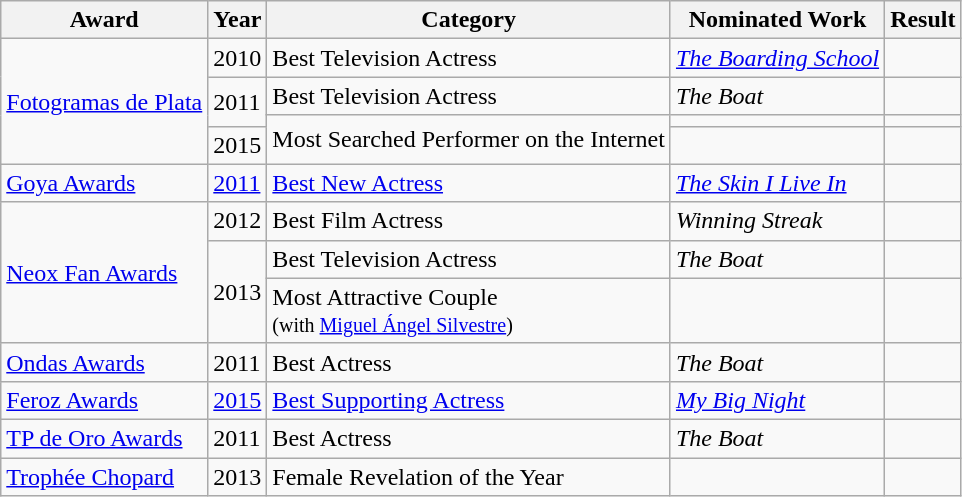<table class="wikitable sortable">
<tr>
<th>Award</th>
<th>Year</th>
<th>Category</th>
<th>Nominated Work</th>
<th>Result</th>
</tr>
<tr>
<td rowspan="4"><a href='#'>Fotogramas de Plata</a></td>
<td>2010</td>
<td>Best Television Actress</td>
<td><em><a href='#'>The Boarding School</a></em></td>
<td></td>
</tr>
<tr>
<td rowspan="2">2011</td>
<td>Best Television Actress</td>
<td><em>The Boat</em></td>
<td></td>
</tr>
<tr>
<td rowspan="2">Most Searched Performer on the Internet</td>
<td></td>
<td></td>
</tr>
<tr>
<td>2015</td>
<td></td>
<td></td>
</tr>
<tr>
<td><a href='#'>Goya Awards</a></td>
<td><a href='#'>2011</a></td>
<td><a href='#'>Best New Actress</a></td>
<td><em><a href='#'>The Skin I Live In</a></em></td>
<td></td>
</tr>
<tr>
<td rowspan="3"><a href='#'>Neox Fan Awards</a></td>
<td>2012</td>
<td>Best Film Actress</td>
<td><em>Winning Streak</em></td>
<td></td>
</tr>
<tr>
<td rowspan="2">2013</td>
<td>Best Television Actress</td>
<td><em>The Boat</em></td>
<td></td>
</tr>
<tr>
<td>Most Attractive Couple <br> <small>(with <a href='#'>Miguel Ángel Silvestre</a>)</small></td>
<td></td>
<td></td>
</tr>
<tr>
<td><a href='#'>Ondas Awards</a></td>
<td>2011</td>
<td>Best Actress</td>
<td><em>The Boat</em></td>
<td></td>
</tr>
<tr>
<td><a href='#'>Feroz Awards</a></td>
<td><a href='#'>2015</a></td>
<td><a href='#'>Best Supporting Actress</a></td>
<td><em><a href='#'>My Big Night</a></em></td>
<td></td>
</tr>
<tr>
<td><a href='#'>TP de Oro Awards</a></td>
<td>2011</td>
<td>Best Actress</td>
<td><em>The Boat</em></td>
<td></td>
</tr>
<tr>
<td><a href='#'>Trophée Chopard</a></td>
<td>2013</td>
<td>Female Revelation of the Year</td>
<td></td>
<td></td>
</tr>
</table>
